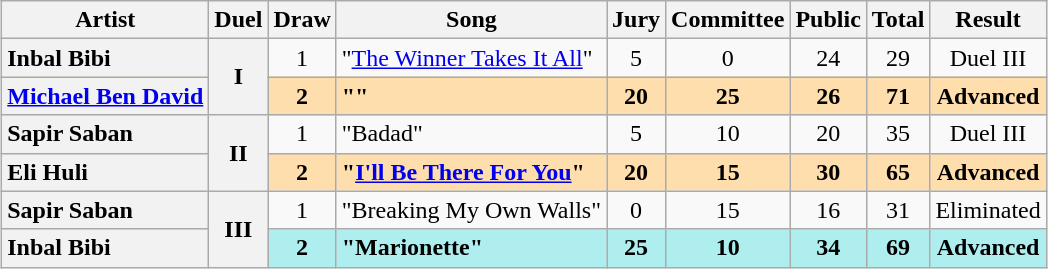<table class="sortable wikitable plainrowheaders" style="margin: 1em auto 1em auto; text-align:center;">
<tr>
<th scope="col">Artist</th>
<th>Duel</th>
<th scope="col">Draw</th>
<th scope="col">Song</th>
<th scope="col">Jury</th>
<th scope="col">Committee</th>
<th scope="col">Public</th>
<th scope="col">Total</th>
<th scope="col">Result</th>
</tr>
<tr>
<th scope="row" style="text-align:left">Inbal Bibi</th>
<th scope="row" style="text-align:center" rowspan="2">I</th>
<td>1</td>
<td align=left>"<a href='#'>The Winner Takes It All</a>"</td>
<td>5</td>
<td>0</td>
<td>24</td>
<td>29</td>
<td>Duel III</td>
</tr>
<tr style="font-weight:bold; background:navajowhite;">
<th scope="row" style="text-align:left"><a href='#'>Michael Ben David</a></th>
<td>2</td>
<td align=left>"" </td>
<td>20</td>
<td>25</td>
<td>26</td>
<td>71</td>
<td>Advanced</td>
</tr>
<tr>
<th scope="row" style="text-align:left">Sapir Saban</th>
<th scope="row" style="text-align:center" rowspan="2">II</th>
<td>1</td>
<td align=left>"Badad" </td>
<td>5</td>
<td>10</td>
<td>20</td>
<td>35</td>
<td>Duel III</td>
</tr>
<tr style="font-weight:bold; background:navajowhite;">
<th scope="row" style="text-align:left">Eli Huli</th>
<td>2</td>
<td align=left>"<a href='#'>I'll Be There For You</a>"</td>
<td>20</td>
<td>15</td>
<td>30</td>
<td>65</td>
<td>Advanced</td>
</tr>
<tr>
<th scope="row" style="text-align:left">Sapir Saban</th>
<th scope="row" style="text-align:center" rowspan="2">III</th>
<td>1</td>
<td align=left>"Breaking My Own Walls"</td>
<td>0</td>
<td>15</td>
<td>16</td>
<td>31</td>
<td>Eliminated</td>
</tr>
<tr style="font-weight:bold; background:paleturquoise;">
<th scope="row" style="text-align:left">Inbal Bibi</th>
<td>2</td>
<td align=left>"Marionette"</td>
<td>25</td>
<td>10</td>
<td>34</td>
<td>69</td>
<td>Advanced</td>
</tr>
</table>
